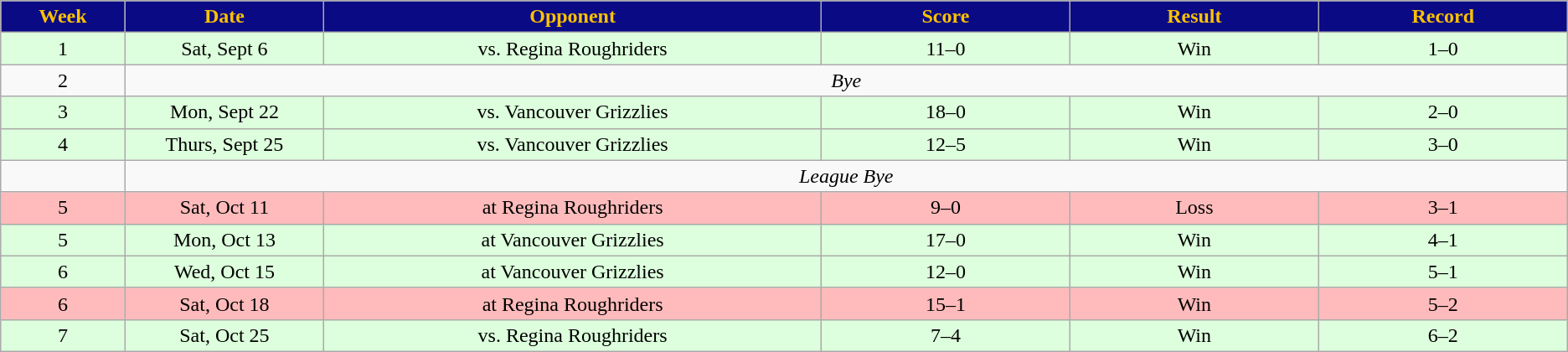<table class="wikitable sortable">
<tr>
<th style="background:#0A0A85;color:#FCC200;"  width="5%">Week</th>
<th style="background:#0A0A85;color:#FCC200;"  width="8%">Date</th>
<th style="background:#0A0A85;color:#FCC200;"  width="20%">Opponent</th>
<th style="background:#0A0A85;color:#FCC200;"  width="10%">Score</th>
<th style="background:#0A0A85;color:#FCC200;"  width="10%">Result</th>
<th style="background:#0A0A85;color:#FCC200;"  width="10%">Record</th>
</tr>
<tr align="center" bgcolor="#ddffdd">
<td>1</td>
<td>Sat, Sept 6</td>
<td>vs. Regina Roughriders</td>
<td>11–0</td>
<td>Win</td>
<td>1–0</td>
</tr>
<tr align="center">
<td>2</td>
<td colspan=5 align="center"><em>Bye</em></td>
</tr>
<tr align="center" bgcolor="#ddffdd">
<td>3</td>
<td>Mon, Sept 22</td>
<td>vs. Vancouver Grizzlies</td>
<td>18–0</td>
<td>Win</td>
<td>2–0</td>
</tr>
<tr align="center" bgcolor="#ddffdd">
<td>4</td>
<td>Thurs, Sept 25</td>
<td>vs. Vancouver Grizzlies</td>
<td>12–5</td>
<td>Win</td>
<td>3–0</td>
</tr>
<tr align="center">
<td></td>
<td colspan=5 align="center"><em>League Bye</em></td>
</tr>
<tr align="center" bgcolor="#ffbbbb">
<td>5</td>
<td>Sat, Oct 11</td>
<td>at Regina Roughriders</td>
<td>9–0</td>
<td>Loss</td>
<td>3–1</td>
</tr>
<tr align="center" bgcolor="#ddffdd">
<td>5</td>
<td>Mon, Oct 13</td>
<td>at Vancouver Grizzlies</td>
<td>17–0</td>
<td>Win</td>
<td>4–1</td>
</tr>
<tr align="center" bgcolor="#ddffdd">
<td>6</td>
<td>Wed, Oct 15</td>
<td>at Vancouver Grizzlies</td>
<td>12–0</td>
<td>Win</td>
<td>5–1</td>
</tr>
<tr align="center" bgcolor="#ffbbbb">
<td>6</td>
<td>Sat, Oct 18</td>
<td>at Regina Roughriders</td>
<td>15–1</td>
<td>Win</td>
<td>5–2</td>
</tr>
<tr align="center" bgcolor="#ddffdd">
<td>7</td>
<td>Sat, Oct 25</td>
<td>vs. Regina Roughriders</td>
<td>7–4</td>
<td>Win</td>
<td>6–2</td>
</tr>
</table>
